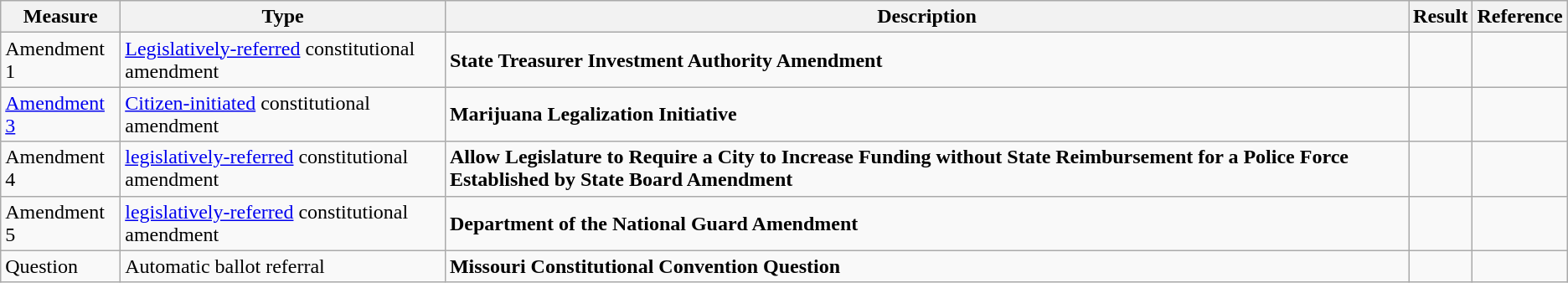<table class="wikitable">
<tr>
<th>Measure</th>
<th>Type</th>
<th>Description</th>
<th>Result</th>
<th>Reference</th>
</tr>
<tr>
<td>Amendment 1</td>
<td><a href='#'>Legislatively-referred</a> constitutional amendment</td>
<td><strong>State Treasurer Investment Authority Amendment</strong></td>
<td></td>
<td></td>
</tr>
<tr>
<td><a href='#'>Amendment 3</a></td>
<td><a href='#'>Citizen-initiated</a> constitutional amendment</td>
<td><strong>Marijuana Legalization Initiative</strong></td>
<td></td>
<td></td>
</tr>
<tr>
<td>Amendment 4</td>
<td><a href='#'>legislatively-referred</a> constitutional amendment</td>
<td><strong>Allow Legislature to Require a City to Increase Funding without State Reimbursement for a Police Force Established by State Board Amendment</strong></td>
<td></td>
<td></td>
</tr>
<tr>
<td>Amendment 5</td>
<td><a href='#'>legislatively-referred</a> constitutional amendment</td>
<td><strong>Department of the National Guard Amendment</strong></td>
<td></td>
<td></td>
</tr>
<tr>
<td>Question</td>
<td>Automatic ballot referral</td>
<td><strong>Missouri Constitutional Convention Question</strong></td>
<td></td>
<td></td>
</tr>
</table>
